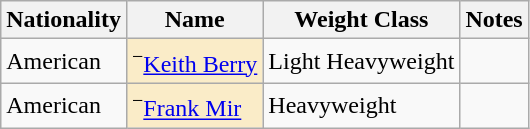<table class="wikitable sortable">
<tr>
<th>Nationality</th>
<th>Name</th>
<th>Weight Class</th>
<th class="unsortable">Notes</th>
</tr>
<tr>
<td> American</td>
<td style="background:#faecc8;"><sup>−</sup><a href='#'>Keith Berry</a></td>
<td>Light Heavyweight</td>
<td></td>
</tr>
<tr>
<td> American</td>
<td style="background:#faecc8;"><sup>−</sup><a href='#'>Frank Mir</a></td>
<td>Heavyweight</td>
<td></td>
</tr>
</table>
